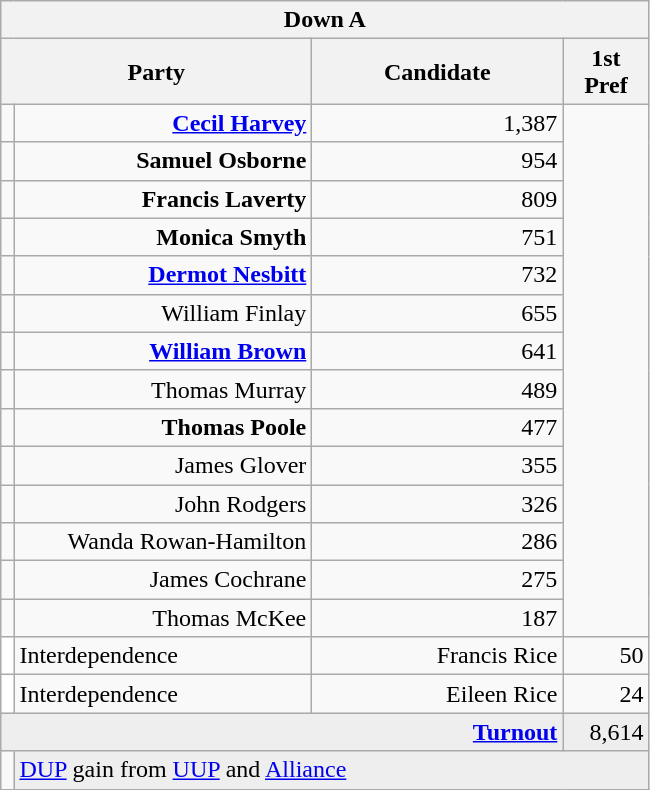<table class="wikitable">
<tr>
<th colspan="4" align="center">Down A</th>
</tr>
<tr>
<th colspan="2" align="center" width=200>Party</th>
<th width=160>Candidate</th>
<th width=50>1st Pref</th>
</tr>
<tr>
<td></td>
<td align="right"><strong><a href='#'>Cecil Harvey</a></strong></td>
<td align="right">1,387</td>
</tr>
<tr>
<td></td>
<td align="right"><strong>Samuel Osborne</strong></td>
<td align="right">954</td>
</tr>
<tr>
<td></td>
<td align="right"><strong>Francis Laverty</strong></td>
<td align="right">809</td>
</tr>
<tr>
<td></td>
<td align="right"><strong>Monica Smyth</strong></td>
<td align="right">751</td>
</tr>
<tr>
<td></td>
<td align="right"><strong><a href='#'>Dermot Nesbitt</a></strong></td>
<td align="right">732</td>
</tr>
<tr>
<td></td>
<td align="right">William Finlay</td>
<td align="right">655</td>
</tr>
<tr>
<td></td>
<td align="right"><strong><a href='#'>William Brown</a></strong></td>
<td align="right">641</td>
</tr>
<tr>
<td></td>
<td align="right">Thomas Murray</td>
<td align="right">489</td>
</tr>
<tr>
<td></td>
<td align="right"><strong>Thomas Poole</strong></td>
<td align="right">477</td>
</tr>
<tr>
<td></td>
<td align="right">James Glover</td>
<td align="right">355</td>
</tr>
<tr>
<td></td>
<td align="right">John Rodgers</td>
<td align="right">326</td>
</tr>
<tr>
<td></td>
<td align="right">Wanda Rowan-Hamilton</td>
<td align="right">286</td>
</tr>
<tr>
<td></td>
<td align="right">James Cochrane</td>
<td align="right">275</td>
</tr>
<tr>
<td></td>
<td align="right">Thomas McKee</td>
<td align="right">187</td>
</tr>
<tr>
<td style="background-color: #FFFFFF"></td>
<td>Interdependence</td>
<td align="right">Francis Rice</td>
<td align="right">50</td>
</tr>
<tr>
<td style="background-color: #FFFFFF"></td>
<td>Interdependence</td>
<td align="right">Eileen Rice</td>
<td align="right">24</td>
</tr>
<tr bgcolor="EEEEEE">
<td colspan=3 align="right"><strong><a href='#'>Turnout</a></strong></td>
<td align="right">8,614</td>
</tr>
<tr>
<td bgcolor=></td>
<td colspan=3 bgcolor="EEEEEE"><a href='#'>DUP</a> gain from <a href='#'>UUP</a> and <a href='#'>Alliance</a></td>
</tr>
</table>
